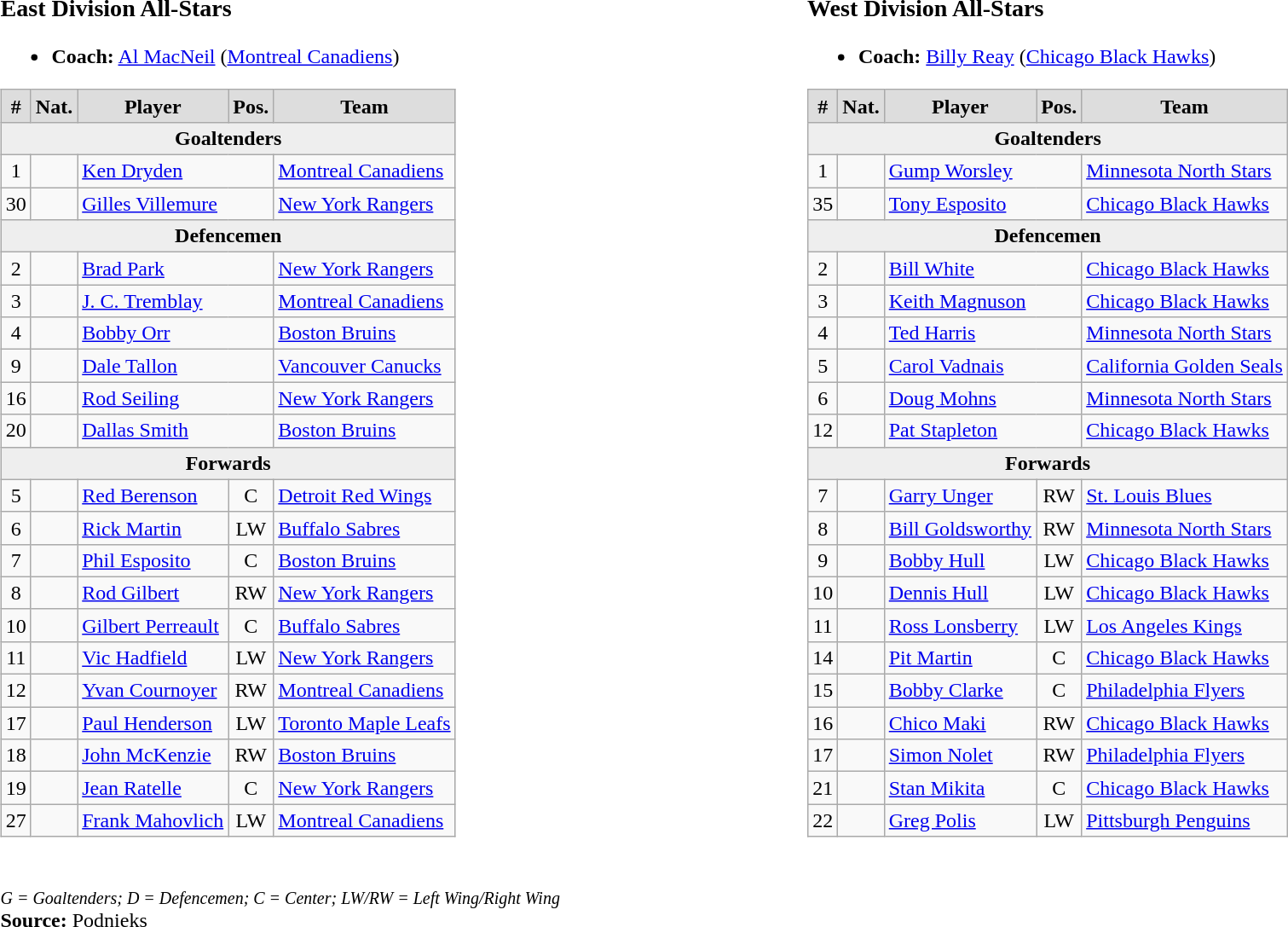<table width=100%>
<tr>
<td valign=top width=50% align=left><br><h3>East Division All-Stars</h3><ul><li><strong>Coach:</strong> <a href='#'>Al MacNeil</a> (<a href='#'>Montreal Canadiens</a>)</li></ul><table class="wikitable">
<tr style="font-weight:bold; background-color:#dddddd;" align="center" |>
<td>#</td>
<td>Nat.</td>
<td>Player</td>
<td>Pos.</td>
<td>Team</td>
</tr>
<tr style="font-weight:bold; background-color:#eeeeee;" align="center" |>
<td colspan="5"><strong>Goaltenders</strong></td>
</tr>
<tr>
<td align="center">1</td>
<td align="center"></td>
<td colspan="2"><a href='#'>Ken Dryden</a></td>
<td><a href='#'>Montreal Canadiens</a></td>
</tr>
<tr>
<td align="center">30</td>
<td align="center"></td>
<td colspan="2"><a href='#'>Gilles Villemure</a></td>
<td><a href='#'>New York Rangers</a></td>
</tr>
<tr style="font-weight:bold; background-color:#eeeeee;" align="center" |>
<td colspan="5"><strong>Defencemen</strong></td>
</tr>
<tr>
<td align="center">2</td>
<td align="center"></td>
<td colspan="2"><a href='#'>Brad Park</a></td>
<td><a href='#'>New York Rangers</a></td>
</tr>
<tr>
<td align="center">3</td>
<td align="center"></td>
<td colspan="2"><a href='#'>J. C. Tremblay</a></td>
<td><a href='#'>Montreal Canadiens</a></td>
</tr>
<tr>
<td align="center">4</td>
<td align="center"></td>
<td colspan="2"><a href='#'>Bobby Orr</a></td>
<td><a href='#'>Boston Bruins</a></td>
</tr>
<tr>
<td align="center">9</td>
<td align="center"></td>
<td colspan="2"><a href='#'>Dale Tallon</a></td>
<td><a href='#'>Vancouver Canucks</a></td>
</tr>
<tr>
<td align="center">16</td>
<td align="center"></td>
<td colspan="2"><a href='#'>Rod Seiling</a></td>
<td><a href='#'>New York Rangers</a></td>
</tr>
<tr>
<td align="center">20</td>
<td align="center"></td>
<td colspan="2"><a href='#'>Dallas Smith</a></td>
<td><a href='#'>Boston Bruins</a></td>
</tr>
<tr style="font-weight:bold; background-color:#eeeeee;" align="center" |>
<td colspan="5"><strong>Forwards</strong></td>
</tr>
<tr>
<td align="center">5</td>
<td align="center"></td>
<td><a href='#'>Red Berenson</a></td>
<td align="center">C</td>
<td><a href='#'>Detroit Red Wings</a></td>
</tr>
<tr>
<td align="center">6</td>
<td align="center"></td>
<td><a href='#'>Rick Martin</a></td>
<td align="center">LW</td>
<td><a href='#'>Buffalo Sabres</a></td>
</tr>
<tr>
<td align="center">7</td>
<td align="center"></td>
<td><a href='#'>Phil Esposito</a></td>
<td align="center">C</td>
<td><a href='#'>Boston Bruins</a></td>
</tr>
<tr>
<td align="center">8</td>
<td align="center"></td>
<td><a href='#'>Rod Gilbert</a></td>
<td align="center">RW</td>
<td><a href='#'>New York Rangers</a></td>
</tr>
<tr>
<td align="center">10</td>
<td align="center"></td>
<td><a href='#'>Gilbert Perreault</a></td>
<td align="center">C</td>
<td><a href='#'>Buffalo Sabres</a></td>
</tr>
<tr>
<td align="center">11</td>
<td align="center"></td>
<td><a href='#'>Vic Hadfield</a></td>
<td align="center">LW</td>
<td><a href='#'>New York Rangers</a></td>
</tr>
<tr>
<td align="center">12</td>
<td align="center"></td>
<td><a href='#'>Yvan Cournoyer</a></td>
<td align="center">RW</td>
<td><a href='#'>Montreal Canadiens</a></td>
</tr>
<tr>
<td align="center">17</td>
<td align="center"></td>
<td><a href='#'>Paul Henderson</a></td>
<td align="center">LW</td>
<td><a href='#'>Toronto Maple Leafs</a></td>
</tr>
<tr>
<td align="center">18</td>
<td align="center"></td>
<td><a href='#'>John McKenzie</a></td>
<td align="center">RW</td>
<td><a href='#'>Boston Bruins</a></td>
</tr>
<tr>
<td align="center">19</td>
<td align="center"></td>
<td><a href='#'>Jean Ratelle</a></td>
<td align="center">C</td>
<td><a href='#'>New York Rangers</a></td>
</tr>
<tr>
<td align="center">27</td>
<td align="center"></td>
<td><a href='#'>Frank Mahovlich</a></td>
<td align="center">LW</td>
<td><a href='#'>Montreal Canadiens</a></td>
</tr>
</table>
</td>
<td valign=top width=50% align=left><br><h3>West Division All-Stars</h3><ul><li><strong>Coach:</strong> <a href='#'>Billy Reay</a> (<a href='#'>Chicago Black Hawks</a>)</li></ul><table class="wikitable">
<tr style="font-weight:bold; background-color:#dddddd;" align="center" |>
<td>#</td>
<td>Nat.</td>
<td>Player</td>
<td>Pos.</td>
<td>Team</td>
</tr>
<tr style="font-weight:bold; background-color:#eeeeee;" align="center" |>
<td colspan="5"><strong>Goaltenders</strong></td>
</tr>
<tr>
<td align="center">1</td>
<td align="center"></td>
<td colspan="2"><a href='#'>Gump Worsley</a></td>
<td><a href='#'>Minnesota North Stars</a></td>
</tr>
<tr>
<td align="center">35</td>
<td align="center"></td>
<td colspan="2"><a href='#'>Tony Esposito</a></td>
<td><a href='#'>Chicago Black Hawks</a></td>
</tr>
<tr style="font-weight:bold; background-color:#eeeeee;" align="center" |>
<td colspan="5"><strong>Defencemen</strong></td>
</tr>
<tr>
<td align="center">2</td>
<td align="center"></td>
<td colspan="2"><a href='#'>Bill White</a></td>
<td><a href='#'>Chicago Black Hawks</a></td>
</tr>
<tr>
<td align="center">3</td>
<td align="center"></td>
<td colspan="2"><a href='#'>Keith Magnuson</a></td>
<td><a href='#'>Chicago Black Hawks</a></td>
</tr>
<tr>
<td align="center">4</td>
<td align="center"></td>
<td colspan="2"><a href='#'>Ted Harris</a></td>
<td><a href='#'>Minnesota North Stars</a></td>
</tr>
<tr>
<td align="center">5</td>
<td align="center"></td>
<td colspan="2"><a href='#'>Carol Vadnais</a></td>
<td><a href='#'>California Golden Seals</a></td>
</tr>
<tr>
<td align="center">6</td>
<td align="center"></td>
<td colspan="2"><a href='#'>Doug Mohns</a></td>
<td><a href='#'>Minnesota North Stars</a></td>
</tr>
<tr>
<td align="center">12</td>
<td align="center"></td>
<td colspan="2"><a href='#'>Pat Stapleton</a></td>
<td><a href='#'>Chicago Black Hawks</a></td>
</tr>
<tr style="font-weight:bold; background-color:#eeeeee;" align="center" |>
<td colspan="5"><strong>Forwards</strong></td>
</tr>
<tr>
<td align="center">7</td>
<td align="center"></td>
<td><a href='#'>Garry Unger</a></td>
<td align="center">RW</td>
<td><a href='#'>St. Louis Blues</a></td>
</tr>
<tr>
<td align="center">8</td>
<td align="center"></td>
<td><a href='#'>Bill Goldsworthy</a></td>
<td align="center">RW</td>
<td><a href='#'>Minnesota North Stars</a></td>
</tr>
<tr>
<td align="center">9</td>
<td align="center"></td>
<td><a href='#'>Bobby Hull</a></td>
<td align="center">LW</td>
<td><a href='#'>Chicago Black Hawks</a></td>
</tr>
<tr>
<td align="center">10</td>
<td align="center"></td>
<td><a href='#'>Dennis Hull</a></td>
<td align="center">LW</td>
<td><a href='#'>Chicago Black Hawks</a></td>
</tr>
<tr>
<td align="center">11</td>
<td align="center"></td>
<td><a href='#'>Ross Lonsberry</a></td>
<td align="center">LW</td>
<td><a href='#'>Los Angeles Kings</a></td>
</tr>
<tr>
<td align="center">14</td>
<td align="center"></td>
<td><a href='#'>Pit Martin</a></td>
<td align="center">C</td>
<td><a href='#'>Chicago Black Hawks</a></td>
</tr>
<tr>
<td align="center">15</td>
<td align="center"></td>
<td><a href='#'>Bobby Clarke</a></td>
<td align="center">C</td>
<td><a href='#'>Philadelphia Flyers</a></td>
</tr>
<tr>
<td align="center">16</td>
<td align="center"></td>
<td><a href='#'>Chico Maki</a></td>
<td align="center">RW</td>
<td><a href='#'>Chicago Black Hawks</a></td>
</tr>
<tr>
<td align="center">17</td>
<td align="center"></td>
<td><a href='#'>Simon Nolet</a></td>
<td align="center">RW</td>
<td><a href='#'>Philadelphia Flyers</a></td>
</tr>
<tr>
<td align="center">21</td>
<td align="center"></td>
<td><a href='#'>Stan Mikita</a></td>
<td align="center">C</td>
<td><a href='#'>Chicago Black Hawks</a></td>
</tr>
<tr>
<td align="center">22</td>
<td align="center"></td>
<td><a href='#'>Greg Polis</a></td>
<td align="center">LW</td>
<td><a href='#'>Pittsburgh Penguins</a></td>
</tr>
</table>
</td>
</tr>
<tr>
<td colspan="2"><br><small><em>G = Goaltenders; D = Defencemen; C = Center; LW/RW = Left Wing/Right Wing</em></small><br><strong>Source:</strong> Podnieks</td>
</tr>
</table>
